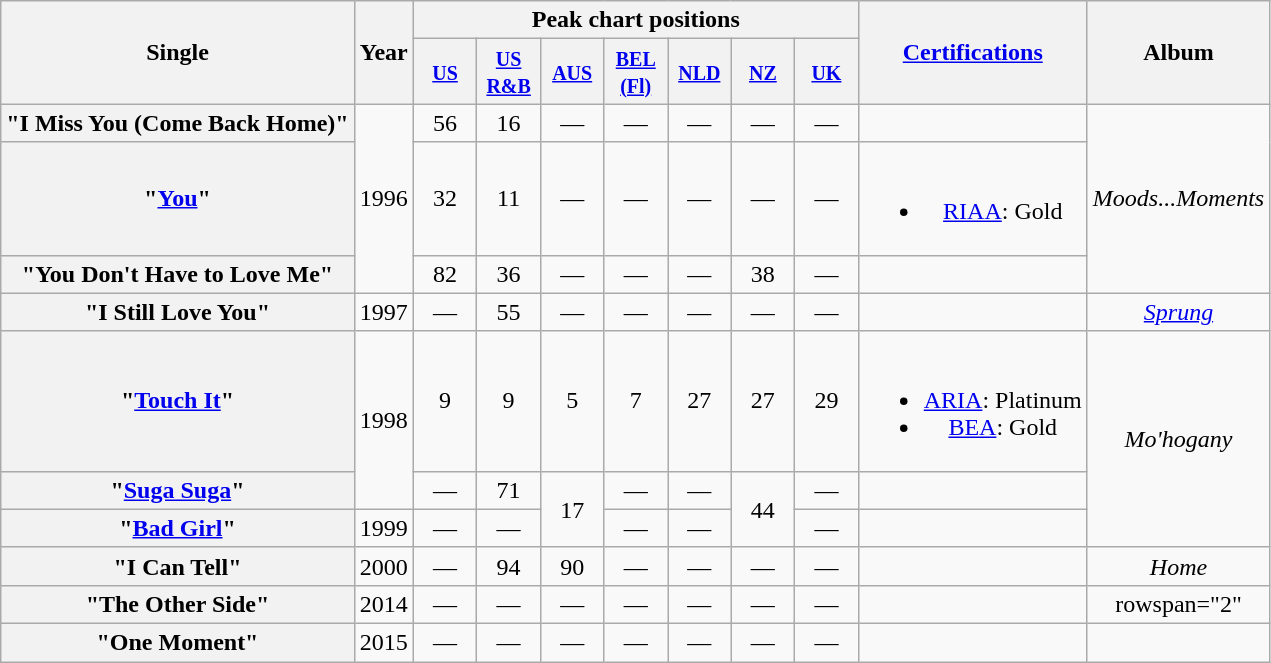<table class="wikitable plainrowheaders" style="text-align:center;">
<tr>
<th rowspan="2">Single</th>
<th rowspan="2">Year</th>
<th colspan="7">Peak chart positions</th>
<th rowspan="2"><a href='#'>Certifications</a></th>
<th rowspan="2">Album</th>
</tr>
<tr>
<th width="35"><small><a href='#'>US</a></small><br></th>
<th width="35"><small><a href='#'>US<br>R&B</a></small><br></th>
<th width="35"><small><a href='#'>AUS</a></small><br></th>
<th width="35"><small><a href='#'>BEL<br>(Fl)</a></small><br></th>
<th width="35"><small><a href='#'>NLD</a></small><br></th>
<th width="35"><small><a href='#'>NZ</a></small><br></th>
<th width="35"><small><a href='#'>UK</a></small><br></th>
</tr>
<tr>
<th scope="row">"I Miss You (Come Back Home)"</th>
<td rowspan="3">1996</td>
<td>56</td>
<td>16</td>
<td>—</td>
<td>—</td>
<td>—</td>
<td>—</td>
<td>—</td>
<td></td>
<td rowspan="3"><em>Moods...Moments</em></td>
</tr>
<tr>
<th scope="row">"<a href='#'>You</a>"</th>
<td>32</td>
<td>11</td>
<td>—</td>
<td>—</td>
<td>—</td>
<td>—</td>
<td>—</td>
<td><br><ul><li><a href='#'>RIAA</a>: Gold</li></ul></td>
</tr>
<tr>
<th scope="row">"You Don't Have to Love Me"</th>
<td>82</td>
<td>36</td>
<td>—</td>
<td>—</td>
<td>—</td>
<td>38</td>
<td>—</td>
<td></td>
</tr>
<tr>
<th scope="row">"I Still Love You"</th>
<td rowspan="1">1997</td>
<td>—</td>
<td>55</td>
<td>—</td>
<td>—</td>
<td>—</td>
<td>—</td>
<td>—</td>
<td></td>
<td><em><a href='#'>Sprung</a></em></td>
</tr>
<tr>
<th scope="row">"<a href='#'>Touch It</a>"</th>
<td rowspan="2">1998</td>
<td>9</td>
<td>9</td>
<td>5</td>
<td>7</td>
<td>27</td>
<td>27</td>
<td>29</td>
<td><br><ul><li><a href='#'>ARIA</a>: Platinum</li><li><a href='#'>BEA</a>: Gold</li></ul></td>
<td rowspan="3"><em>Mo'hogany</em></td>
</tr>
<tr>
<th scope="row">"<a href='#'>Suga Suga</a>"</th>
<td>—</td>
<td>71</td>
<td rowspan="2">17</td>
<td>—</td>
<td>—</td>
<td rowspan="2">44</td>
<td>—</td>
<td></td>
</tr>
<tr>
<th scope="row">"<a href='#'>Bad Girl</a>"</th>
<td rowspan="1">1999</td>
<td>—</td>
<td>—</td>
<td>—</td>
<td>—</td>
<td>—</td>
<td></td>
</tr>
<tr>
<th scope="row">"I Can Tell"</th>
<td>2000</td>
<td>—</td>
<td>94</td>
<td>90</td>
<td>—</td>
<td>—</td>
<td>—</td>
<td>—</td>
<td></td>
<td><em>Home</em></td>
</tr>
<tr>
<th scope="row">"The Other Side"</th>
<td>2014</td>
<td>—</td>
<td>—</td>
<td>—</td>
<td>—</td>
<td>—</td>
<td>—</td>
<td>—</td>
<td></td>
<td>rowspan="2" </td>
</tr>
<tr>
<th scope="row">"One Moment"</th>
<td>2015</td>
<td>—</td>
<td>—</td>
<td>—</td>
<td>—</td>
<td>—</td>
<td>—</td>
<td>—</td>
<td></td>
</tr>
</table>
